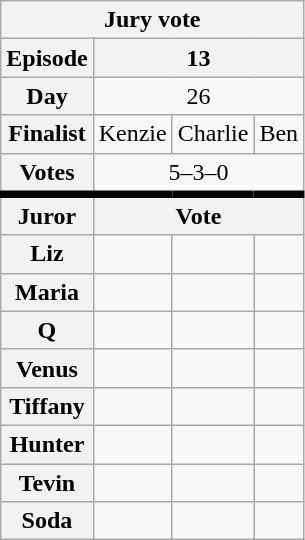<table class="wikitable nowrap" style="text-align:center; font-size:100%">
<tr>
<th colspan="4">Jury vote</th>
</tr>
<tr>
<th>Episode</th>
<th colspan="3">13</th>
</tr>
<tr>
<th>Day</th>
<td colspan="3">26</td>
</tr>
<tr>
<th>Finalist</th>
<td>Kenzie</td>
<td>Charlie</td>
<td>Ben</td>
</tr>
<tr>
<th>Votes</th>
<td colspan="3">5–3–0</td>
</tr>
<tr style="border-top:5px solid; height:0px">
<th>Juror</th>
<th colspan="3">Vote</th>
</tr>
<tr>
<th>Liz</th>
<td></td>
<td></td>
<td></td>
</tr>
<tr>
<th>Maria</th>
<td></td>
<td></td>
<td></td>
</tr>
<tr>
<th>Q</th>
<td></td>
<td></td>
<td></td>
</tr>
<tr>
<th>Venus</th>
<td></td>
<td></td>
<td></td>
</tr>
<tr>
<th>Tiffany</th>
<td></td>
<td></td>
<td></td>
</tr>
<tr>
<th>Hunter</th>
<td></td>
<td></td>
<td></td>
</tr>
<tr>
<th>Tevin</th>
<td></td>
<td></td>
<td></td>
</tr>
<tr>
<th>Soda</th>
<td></td>
<td></td>
<td></td>
</tr>
</table>
